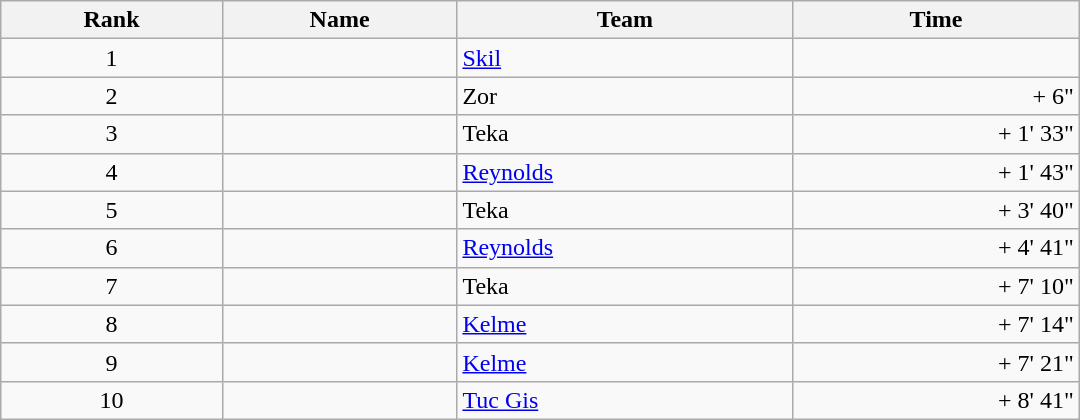<table class="wikitable" style="width:45em;margin-bottom:0;">
<tr>
<th>Rank</th>
<th>Name</th>
<th>Team</th>
<th>Time</th>
</tr>
<tr>
<td style="text-align:center;">1</td>
<td> </td>
<td><a href='#'>Skil</a></td>
<td align=right></td>
</tr>
<tr>
<td style="text-align:center;">2</td>
<td></td>
<td>Zor</td>
<td align=right>+ 6"</td>
</tr>
<tr>
<td style="text-align:center;">3</td>
<td></td>
<td>Teka</td>
<td align=right>+ 1' 33"</td>
</tr>
<tr>
<td style="text-align:center;">4</td>
<td></td>
<td><a href='#'>Reynolds</a></td>
<td align=right>+ 1' 43"</td>
</tr>
<tr>
<td style="text-align:center;">5</td>
<td></td>
<td>Teka</td>
<td align=right>+ 3' 40"</td>
</tr>
<tr>
<td style="text-align:center;">6</td>
<td></td>
<td><a href='#'>Reynolds</a></td>
<td align=right>+ 4' 41"</td>
</tr>
<tr>
<td style="text-align:center;">7</td>
<td></td>
<td>Teka</td>
<td align=right>+ 7' 10"</td>
</tr>
<tr>
<td style="text-align:center;">8</td>
<td></td>
<td><a href='#'>Kelme</a></td>
<td align=right>+ 7' 14"</td>
</tr>
<tr>
<td style="text-align:center;">9</td>
<td></td>
<td><a href='#'>Kelme</a></td>
<td align=right>+ 7' 21"</td>
</tr>
<tr>
<td style="text-align:center;">10</td>
<td></td>
<td><a href='#'>Tuc Gis</a></td>
<td align=right>+ 8' 41"</td>
</tr>
</table>
